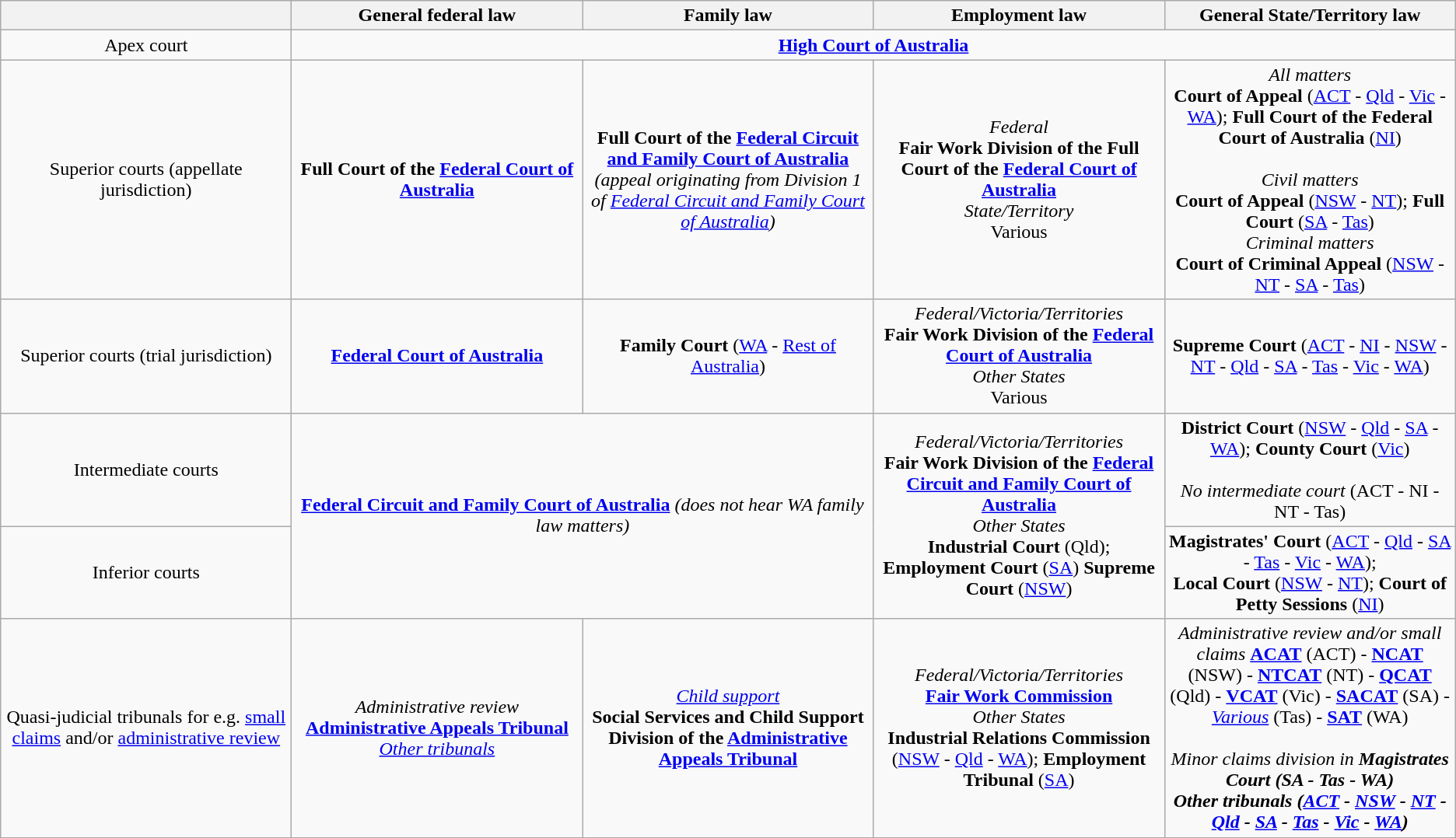<table class="wikitable" style="text-align:center;">
<tr>
<th style="width:20%;"></th>
<th style="width:20%;">General federal law</th>
<th style="width:20%;">Family law</th>
<th style="width:20%;">Employment law</th>
<th style="width:20%;">General State/Territory law</th>
</tr>
<tr>
<td>Apex court</td>
<td colspan="4"><strong><a href='#'>High Court of Australia</a></strong></td>
</tr>
<tr>
<td>Superior courts (appellate jurisdiction)</td>
<td><strong>Full Court of the <a href='#'>Federal Court of Australia</a></strong></td>
<td><strong>Full Court of the <a href='#'>Federal Circuit and Family Court of Australia</a></strong> <em>(appeal originating from Division 1 of <a href='#'>Federal Circuit and Family Court of Australia</a>)</em></td>
<td><em>Federal</em><br><strong>Fair Work Division of the Full Court of the <a href='#'>Federal Court of Australia</a></strong><br><em>State/Territory</em><br>Various</td>
<td><em>All matters</em> <br><strong>Court of Appeal</strong> (<a href='#'>ACT</a> - <a href='#'>Qld</a> - <a href='#'>Vic</a> - <a href='#'>WA</a>); <strong>Full Court of the Federal Court of Australia</strong> (<a href='#'>NI</a>)<br><br><em>Civil matters</em> <br><strong>Court of Appeal</strong> (<a href='#'>NSW</a> - <a href='#'>NT</a>); <strong>Full Court</strong> (<a href='#'>SA</a> - <a href='#'>Tas</a>)<br>
<em>Criminal matters</em> <br><strong>Court of Criminal Appeal</strong> (<a href='#'>NSW</a> - <a href='#'>NT</a> - <a href='#'>SA</a> - <a href='#'>Tas</a>)</td>
</tr>
<tr>
<td>Superior courts (trial jurisdiction)</td>
<td><strong><a href='#'>Federal Court of Australia</a></strong></td>
<td><strong>Family Court</strong> (<a href='#'>WA</a> - <a href='#'>Rest of Australia</a>)</td>
<td><em>Federal/Victoria/Territories</em><br><strong>Fair Work Division of the <a href='#'>Federal Court of Australia</a></strong><br><em>Other States</em><br>Various</td>
<td><strong>Supreme Court</strong> (<a href='#'>ACT</a> - <a href='#'>NI</a> - <a href='#'>NSW</a> - <a href='#'>NT</a> - <a href='#'>Qld</a> - <a href='#'>SA</a> - <a href='#'>Tas</a> - <a href='#'>Vic</a> - <a href='#'>WA</a>)</td>
</tr>
<tr>
<td>Intermediate courts</td>
<td colspan="2" rowspan="2"><strong><a href='#'>Federal Circuit and Family Court of Australia</a></strong> <em>(does not hear WA family law matters)</em></td>
<td rowspan="2"><em>Federal/Victoria/Territories</em><br><strong>Fair Work Division of the <a href='#'>Federal Circuit and Family Court of Australia</a></strong><br><em>Other States</em><br><strong>Industrial Court</strong> (Qld); <strong>Employment Court</strong> (<a href='#'>SA</a>) <strong>Supreme Court</strong> (<a href='#'>NSW</a>)</td>
<td><strong>District Court</strong> (<a href='#'>NSW</a> - <a href='#'>Qld</a> - <a href='#'>SA</a> - <a href='#'>WA</a>); <strong>County Court</strong> (<a href='#'>Vic</a>)<br><br><em>No intermediate court</em> (ACT - NI - NT - Tas)</td>
</tr>
<tr>
<td>Inferior courts</td>
<td><strong>Magistrates' Court</strong> (<a href='#'>ACT</a> - <a href='#'>Qld</a> - <a href='#'>SA</a> - <a href='#'>Tas</a> - <a href='#'>Vic</a> - <a href='#'>WA</a>);<br><strong>Local Court</strong> (<a href='#'>NSW</a> - <a href='#'>NT</a>); 
<strong>Court of Petty Sessions</strong> (<a href='#'>NI</a>)</td>
</tr>
<tr>
<td>Quasi-judicial tribunals for e.g. <a href='#'>small claims</a> and/or <a href='#'>administrative review</a></td>
<td><em>Administrative review</em> <strong><a href='#'>Administrative Appeals Tribunal</a></strong> <br><em><a href='#'>Other tribunals</a></em></td>
<td><em><a href='#'>Child support</a></em> <br><strong>Social Services and Child Support Division of the <a href='#'>Administrative Appeals Tribunal</a></strong></td>
<td><em>Federal/Victoria/Territories</em><br><strong><a href='#'>Fair Work Commission</a></strong><br><em>Other States</em><br><strong>Industrial Relations Commission</strong> (<a href='#'>NSW</a> - <a href='#'>Qld</a> - <a href='#'>WA</a>); <strong>Employment Tribunal</strong> (<a href='#'>SA</a>)</td>
<td><em>Administrative review and/or small claims</em> <strong><a href='#'>ACAT</a></strong> (ACT) - <strong><a href='#'>NCAT</a></strong> (NSW) - <strong><a href='#'>NTCAT</a></strong> (NT) - <strong><a href='#'>QCAT</a></strong> (Qld) - <strong><a href='#'>VCAT</a></strong> (Vic) - <strong><a href='#'>SACAT</a></strong> (SA) - <em><a href='#'>Various</a></em> (Tas) - <strong><a href='#'>SAT</a></strong> (WA) <br><br><em>Minor claims division in <strong>Magistrates Court<strong><em> (SA - Tas - WA)<br>
</em>Other tribunals<em> (<a href='#'>ACT</a> - <a href='#'>NSW</a> - <a href='#'>NT</a> - <a href='#'>Qld</a> - <a href='#'>SA</a> - <a href='#'>Tas</a> - <a href='#'>Vic</a> - <a href='#'>WA</a>)</td>
</tr>
</table>
